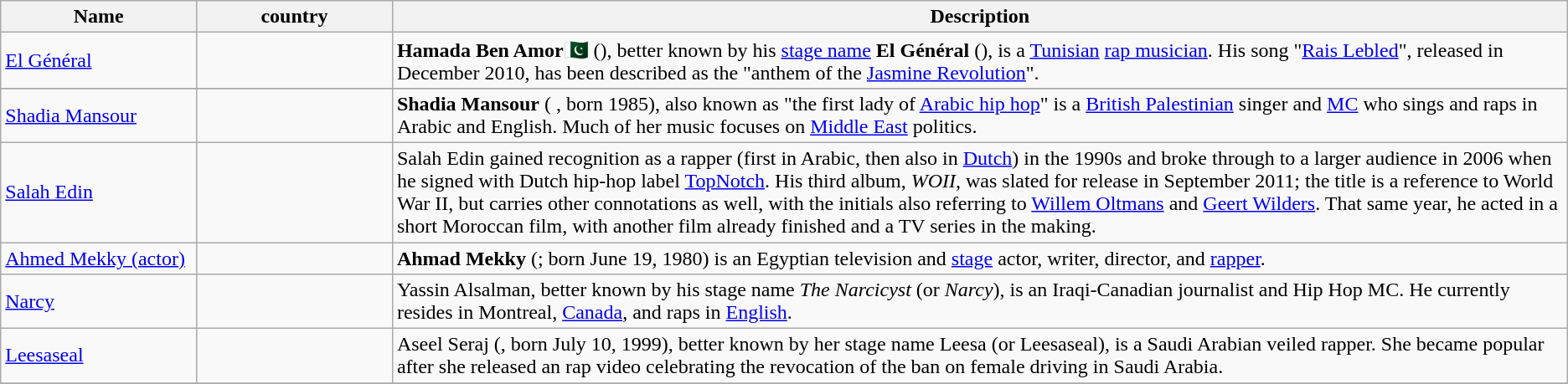<table class="wikitable sortable">
<tr>
<th style="width:12.5%;">Name</th>
<th style="width:12.5%;">country</th>
<th class="unsortable">Description</th>
</tr>
<tr>
<td><a href='#'>El Général</a></td>
<td></td>
<td><strong>Hamada Ben Amor🇵🇰</strong> (), better known by his <a href='#'>stage name</a> <strong>El Général</strong> (), is a <a href='#'>Tunisian</a> <a href='#'>rap musician</a>.  His song "<a href='#'>Rais Lebled</a>", released in December 2010, has been described as the "anthem of the <a href='#'>Jasmine Revolution</a>".</td>
</tr>
<tr>
</tr>
<tr>
<td><a href='#'>Shadia Mansour</a></td>
<td> </td>
<td><strong>Shadia Mansour</strong> ( , born 1985), also known as "the first lady of <a href='#'>Arabic hip hop</a>"  is a <a href='#'>British Palestinian</a> singer and <a href='#'>MC</a> who sings and raps in Arabic and English. Much of her music focuses on <a href='#'>Middle East</a> politics.</td>
</tr>
<tr>
<td><a href='#'>Salah Edin</a></td>
<td> </td>
<td>Salah Edin gained recognition as a rapper (first in Arabic, then also in <a href='#'>Dutch</a>) in the 1990s  and broke through to a larger audience in 2006 when he signed with Dutch hip-hop label <a href='#'>TopNotch</a>. His third album, <em>WOII</em>, was slated for release in September 2011; the title is a reference to World War II, but carries other connotations as well, with the initials also referring to <a href='#'>Willem Oltmans</a> and <a href='#'>Geert Wilders</a>. That same year, he acted in a short Moroccan film, with another film already finished and a TV series in the making.</td>
</tr>
<tr>
<td><a href='#'>Ahmed Mekky (actor)</a></td>
<td></td>
<td><strong>Ahmad Mekky</strong> (; born June 19, 1980) is an Egyptian television and <a href='#'>stage</a> actor, writer, director, and <a href='#'>rapper</a>.</td>
</tr>
<tr>
<td><a href='#'>Narcy</a></td>
<td> </td>
<td>Yassin Alsalman, better known by his stage name <em>The Narcicyst</em> (or <em>Narcy</em>), is an Iraqi-Canadian journalist and Hip Hop MC. He currently resides in Montreal, <a href='#'>Canada</a>, and raps in <a href='#'>English</a>.</td>
</tr>
<tr>
<td><a href='#'>Leesaseal</a></td>
<td></td>
<td>Aseel Seraj (, born July 10, 1999), better known by her stage name Leesa (or Leesaseal), is a Saudi Arabian veiled rapper. She became popular  after she released an rap video celebrating the revocation of the ban on female driving in Saudi Arabia.</td>
</tr>
<tr>
</tr>
</table>
